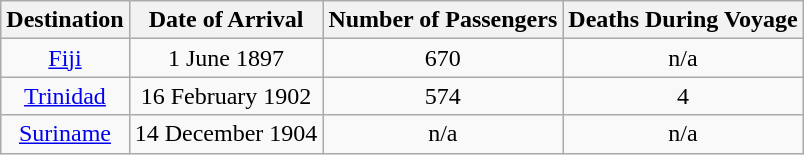<table class="wikitable" style="text-align:center; margin:auto;">
<tr>
<th>Destination</th>
<th>Date of Arrival</th>
<th>Number of Passengers</th>
<th>Deaths During Voyage</th>
</tr>
<tr>
<td><a href='#'>Fiji</a></td>
<td>1 June 1897</td>
<td>670</td>
<td>n/a</td>
</tr>
<tr>
<td><a href='#'>Trinidad</a></td>
<td>16 February 1902</td>
<td>574</td>
<td>4</td>
</tr>
<tr>
<td><a href='#'>Suriname</a></td>
<td>14 December 1904</td>
<td>n/a</td>
<td>n/a</td>
</tr>
</table>
